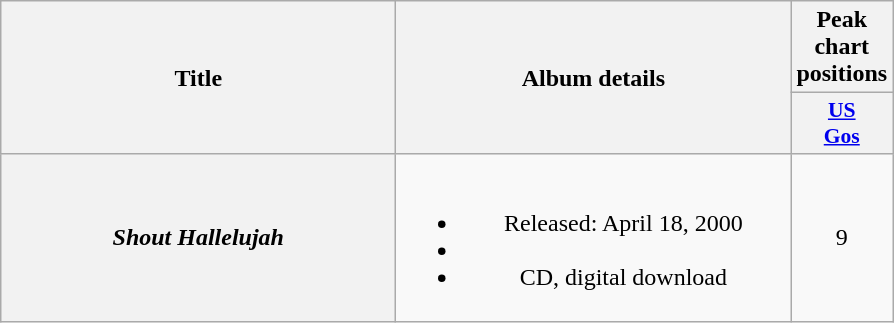<table class="wikitable plainrowheaders" style="text-align:center;">
<tr>
<th scope="col" rowspan="2" style="width:16em;">Title</th>
<th scope="col" rowspan="2" style="width:16em;">Album details</th>
<th scope="col" colspan="1">Peak chart positions</th>
</tr>
<tr>
<th style="width:3em; font-size:90%"><a href='#'>US<br>Gos</a></th>
</tr>
<tr>
<th scope="row"><em>Shout Hallelujah</em></th>
<td><br><ul><li>Released: April 18, 2000</li><li></li><li>CD, digital download</li></ul></td>
<td>9</td>
</tr>
</table>
